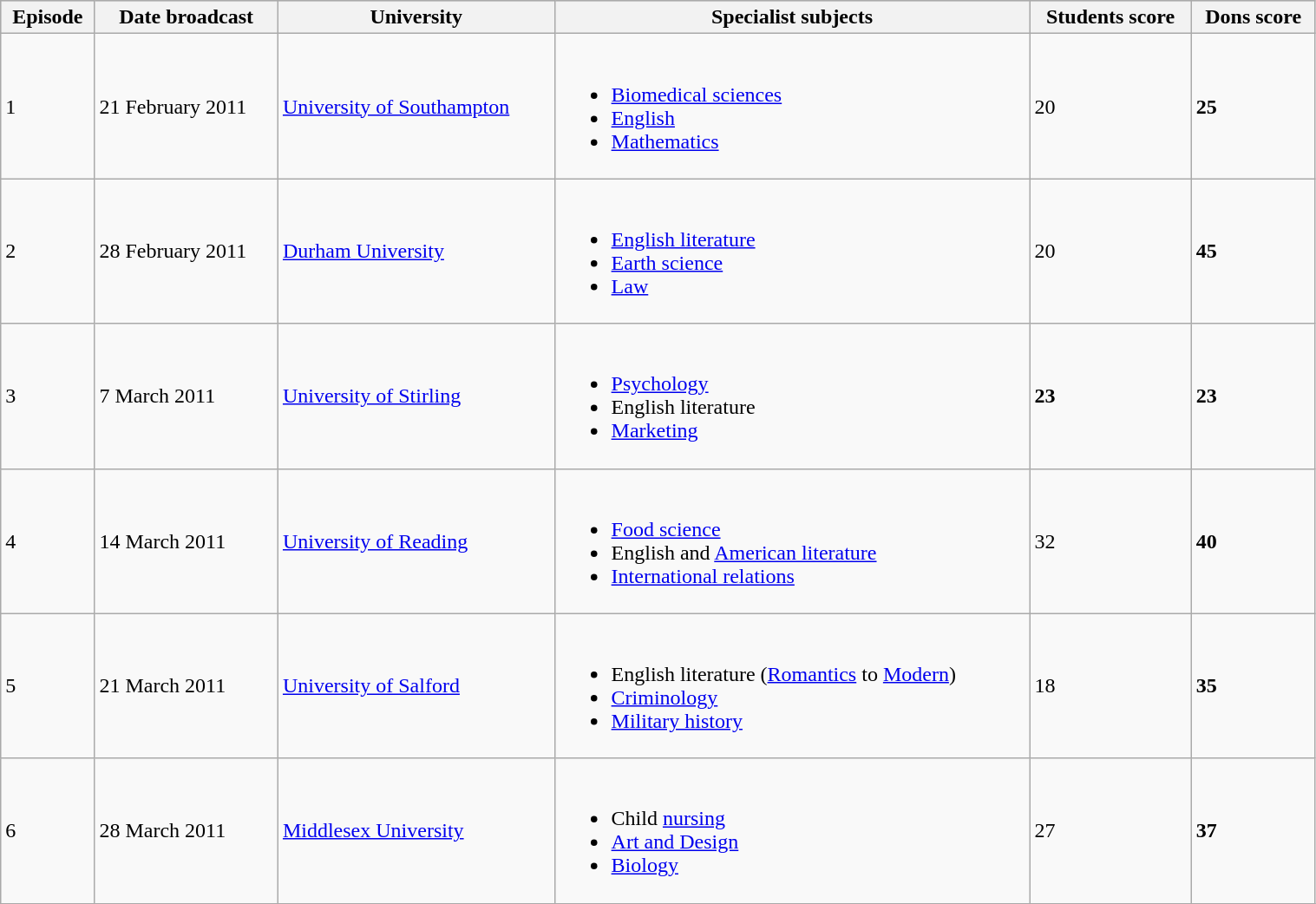<table class="wikitable" width="80%">
<tr bgcolor="#cccccc">
<th>Episode</th>
<th>Date broadcast</th>
<th>University</th>
<th>Specialist subjects</th>
<th>Students score</th>
<th>Dons score</th>
</tr>
<tr>
<td>1</td>
<td>21 February 2011</td>
<td><a href='#'>University of Southampton</a></td>
<td><br><ul><li><a href='#'>Biomedical sciences</a></li><li><a href='#'>English</a></li><li><a href='#'>Mathematics</a></li></ul></td>
<td>20</td>
<td><strong>25</strong></td>
</tr>
<tr>
<td>2</td>
<td>28 February 2011</td>
<td><a href='#'>Durham University</a></td>
<td><br><ul><li><a href='#'>English literature</a></li><li><a href='#'>Earth science</a></li><li><a href='#'>Law</a></li></ul></td>
<td>20</td>
<td><strong>45</strong></td>
</tr>
<tr>
<td>3</td>
<td>7 March 2011</td>
<td><a href='#'>University of Stirling</a></td>
<td><br><ul><li><a href='#'>Psychology</a></li><li>English literature</li><li><a href='#'>Marketing</a></li></ul></td>
<td><strong>23</strong></td>
<td><strong>23</strong></td>
</tr>
<tr>
<td>4</td>
<td>14 March 2011</td>
<td><a href='#'>University of Reading</a></td>
<td><br><ul><li><a href='#'>Food science</a></li><li>English and <a href='#'>American literature</a></li><li><a href='#'>International relations</a></li></ul></td>
<td>32</td>
<td><strong>40</strong></td>
</tr>
<tr>
<td>5</td>
<td>21 March 2011</td>
<td><a href='#'>University of Salford</a></td>
<td><br><ul><li>English literature (<a href='#'>Romantics</a> to <a href='#'>Modern</a>)</li><li><a href='#'>Criminology</a></li><li><a href='#'>Military history</a></li></ul></td>
<td>18</td>
<td><strong>35</strong></td>
</tr>
<tr>
<td>6</td>
<td>28 March 2011</td>
<td><a href='#'>Middlesex University</a></td>
<td><br><ul><li>Child <a href='#'>nursing</a></li><li><a href='#'>Art and Design</a></li><li><a href='#'>Biology</a></li></ul></td>
<td>27</td>
<td><strong>37</strong></td>
</tr>
<tr>
</tr>
</table>
